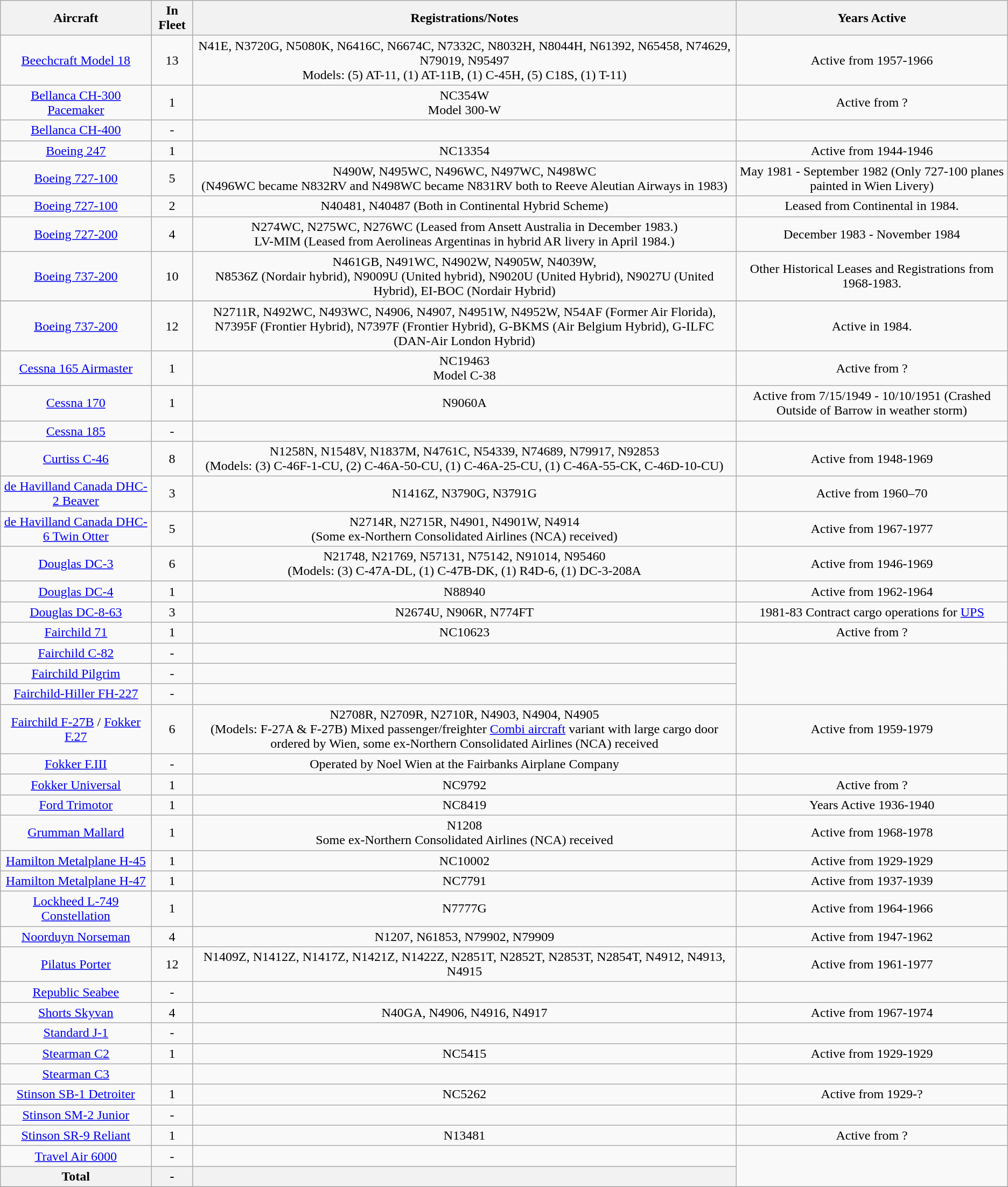<table class="wikitable" style="text-align:center;">
<tr>
<th>Aircraft</th>
<th>In Fleet</th>
<th>Registrations/Notes</th>
<th>Years Active</th>
</tr>
<tr>
<td><a href='#'>Beechcraft Model 18</a></td>
<td>13</td>
<td>N41E, N3720G, N5080K, N6416C, N6674C, N7332C, N8032H, N8044H, N61392, N65458, N74629, N79019, N95497<br>Models: (5) AT-11, (1) AT-11B, (1) C-45H, (5) C18S, (1) T-11)</td>
<td>Active from 1957-1966</td>
</tr>
<tr>
<td><a href='#'>Bellanca CH-300 Pacemaker</a></td>
<td>1</td>
<td>NC354W<br>Model 300-W</td>
<td>Active from ?</td>
</tr>
<tr>
<td><a href='#'>Bellanca CH-400</a></td>
<td>-</td>
<td></td>
</tr>
<tr>
<td><a href='#'>Boeing 247</a></td>
<td>1</td>
<td>NC13354</td>
<td>Active from 1944-1946</td>
</tr>
<tr>
<td><a href='#'>Boeing 727-100</a></td>
<td>5</td>
<td>N490W, N495WC, N496WC, N497WC, N498WC<br>(N496WC became N832RV and N498WC became N831RV both to Reeve Aleutian Airways in 1983)</td>
<td>May 1981 - September 1982 (Only 727-100 planes painted in Wien Livery)</td>
</tr>
<tr>
<td><a href='#'>Boeing 727-100</a></td>
<td>2</td>
<td>N40481, N40487 (Both in Continental Hybrid Scheme)</td>
<td>Leased from Continental in 1984.</td>
</tr>
<tr>
<td><a href='#'>Boeing 727-200</a></td>
<td>4</td>
<td>N274WC, N275WC, N276WC (Leased from Ansett Australia in December 1983.)<br>LV-MIM (Leased from Aerolineas Argentinas in hybrid AR livery in April 1984.)</td>
<td>December 1983 - November 1984</td>
</tr>
<tr>
<td><a href='#'>Boeing 737-200</a></td>
<td>10</td>
<td>N461GB, N491WC, N4902W, N4905W, N4039W,<br>N8536Z (Nordair hybrid), N9009U (United hybrid), N9020U (United Hybrid), N9027U (United Hybrid), EI-BOC (Nordair Hybrid)</td>
<td>Other Historical Leases and Registrations from 1968-1983.</td>
</tr>
<tr>
</tr>
<tr>
<td><a href='#'>Boeing 737-200</a></td>
<td>12</td>
<td>N2711R, N492WC, N493WC, N4906, N4907, N4951W, N4952W, N54AF (Former Air Florida),<br>N7395F (Frontier Hybrid), N7397F (Frontier Hybrid), G-BKMS (Air Belgium Hybrid), G-ILFC (DAN-Air London Hybrid)</td>
<td>Active in 1984.</td>
</tr>
<tr>
<td><a href='#'>Cessna 165 Airmaster</a></td>
<td>1</td>
<td>NC19463<br>Model C-38</td>
<td>Active from ?</td>
</tr>
<tr>
<td><a href='#'>Cessna 170</a></td>
<td>1</td>
<td>N9060A</td>
<td>Active from 7/15/1949 - 10/10/1951 (Crashed Outside of Barrow in weather storm)</td>
</tr>
<tr>
<td><a href='#'>Cessna 185</a></td>
<td>-</td>
<td></td>
</tr>
<tr>
<td><a href='#'>Curtiss C-46</a></td>
<td>8</td>
<td>N1258N, N1548V, N1837M, N4761C, N54339, N74689, N79917, N92853<br>(Models: (3) C-46F-1-CU, (2) C-46A-50-CU, (1) C-46A-25-CU, (1) C-46A-55-CK, C-46D-10-CU)</td>
<td>Active from 1948-1969</td>
</tr>
<tr>
<td><a href='#'>de Havilland Canada DHC-2 Beaver</a></td>
<td>3</td>
<td>N1416Z, N3790G, N3791G</td>
<td>Active from 1960–70</td>
</tr>
<tr>
<td><a href='#'>de Havilland Canada DHC-6 Twin Otter</a></td>
<td>5</td>
<td>N2714R, N2715R, N4901, N4901W, N4914<br>(Some ex-Northern Consolidated Airlines (NCA) received)</td>
<td>Active from 1967-1977</td>
</tr>
<tr>
<td><a href='#'>Douglas DC-3</a></td>
<td>6</td>
<td>N21748, N21769, N57131, N75142, N91014, N95460<br>(Models: (3) C-47A-DL, (1) C-47B-DK, (1) R4D-6, (1) DC-3-208A</td>
<td>Active from 1946-1969</td>
</tr>
<tr>
<td><a href='#'>Douglas DC-4</a></td>
<td>1</td>
<td>N88940</td>
<td>Active from 1962-1964</td>
</tr>
<tr>
<td><a href='#'>Douglas DC-8-63</a></td>
<td>3</td>
<td>N2674U, N906R, N774FT</td>
<td>1981-83 Contract cargo operations for <a href='#'>UPS</a></td>
</tr>
<tr>
<td><a href='#'>Fairchild 71</a></td>
<td>1</td>
<td>NC10623</td>
<td>Active from ?</td>
</tr>
<tr>
<td><a href='#'>Fairchild C-82</a></td>
<td>-</td>
<td></td>
</tr>
<tr>
<td><a href='#'>Fairchild Pilgrim</a></td>
<td>-</td>
<td></td>
</tr>
<tr>
<td><a href='#'>Fairchild-Hiller FH-227</a></td>
<td>-</td>
<td></td>
</tr>
<tr>
<td><a href='#'>Fairchild F-27B</a> / <a href='#'>Fokker F.27</a></td>
<td>6</td>
<td>N2708R, N2709R, N2710R, N4903, N4904, N4905<br>(Models: F-27A & F-27B) Mixed passenger/freighter <a href='#'>Combi aircraft</a> variant with large cargo door ordered by Wien, some ex-Northern Consolidated Airlines (NCA) received</td>
<td>Active from 1959-1979</td>
</tr>
<tr>
<td><a href='#'>Fokker F.III</a></td>
<td>-</td>
<td>Operated by Noel Wien at the Fairbanks Airplane Company</td>
</tr>
<tr>
<td><a href='#'>Fokker Universal</a></td>
<td>1</td>
<td>NC9792</td>
<td>Active from ?</td>
</tr>
<tr>
<td><a href='#'>Ford Trimotor</a></td>
<td>1</td>
<td>NC8419</td>
<td>Years Active 1936-1940</td>
</tr>
<tr>
<td><a href='#'>Grumman Mallard</a></td>
<td>1</td>
<td>N1208<br>Some ex-Northern Consolidated Airlines (NCA) received</td>
<td>Active from 1968-1978</td>
</tr>
<tr>
<td><a href='#'>Hamilton Metalplane H-45</a></td>
<td>1</td>
<td>NC10002</td>
<td>Active from 1929-1929</td>
</tr>
<tr>
<td><a href='#'>Hamilton Metalplane H-47</a></td>
<td>1</td>
<td>NC7791</td>
<td>Active from 1937-1939</td>
</tr>
<tr>
<td><a href='#'>Lockheed L-749 Constellation</a></td>
<td>1</td>
<td>N7777G</td>
<td>Active from 1964-1966</td>
</tr>
<tr>
<td><a href='#'>Noorduyn Norseman</a></td>
<td>4</td>
<td>N1207, N61853, N79902, N79909</td>
<td>Active from 1947-1962</td>
</tr>
<tr>
<td><a href='#'>Pilatus Porter</a></td>
<td>12</td>
<td>N1409Z, N1412Z, N1417Z, N1421Z, N1422Z, N2851T, N2852T, N2853T, N2854T, N4912, N4913, N4915</td>
<td>Active from 1961-1977</td>
</tr>
<tr>
<td><a href='#'>Republic Seabee</a></td>
<td>-</td>
<td></td>
</tr>
<tr>
<td><a href='#'>Shorts Skyvan</a></td>
<td>4</td>
<td>N40GA, N4906, N4916, N4917</td>
<td>Active from 1967-1974</td>
</tr>
<tr>
<td><a href='#'>Standard J-1</a></td>
<td>-</td>
<td></td>
</tr>
<tr>
<td><a href='#'>Stearman C2</a></td>
<td>1</td>
<td>NC5415</td>
<td>Active from 1929-1929</td>
</tr>
<tr>
<td><a href='#'>Stearman C3</a></td>
<td></td>
<td></td>
</tr>
<tr>
<td><a href='#'>Stinson SB-1 Detroiter</a></td>
<td>1</td>
<td>NC5262</td>
<td>Active from 1929-?</td>
</tr>
<tr>
<td><a href='#'>Stinson SM-2 Junior</a></td>
<td>-</td>
<td></td>
</tr>
<tr>
<td><a href='#'>Stinson SR-9 Reliant</a></td>
<td>1</td>
<td>N13481</td>
<td>Active from ?</td>
</tr>
<tr>
<td><a href='#'>Travel Air 6000</a></td>
<td>-</td>
<td></td>
</tr>
<tr>
<th>Total</th>
<th>-</th>
<th></th>
</tr>
</table>
